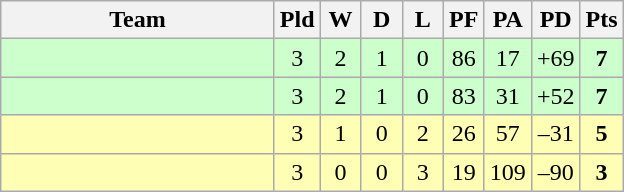<table class="wikitable" style="text-align:center;">
<tr>
<th width=175>Team</th>
<th width=20 abbr="Played">Pld</th>
<th width=20 abbr="Won">W</th>
<th width=20 abbr="Drawn">D</th>
<th width=20 abbr="Lost">L</th>
<th width=20 abbr="Points for">PF</th>
<th width=20 abbr="Points against">PA</th>
<th width=25 abbr="Points difference">PD</th>
<th width=20 abbr="Points">Pts</th>
</tr>
<tr style="background:#ccffcc">
<td align=left></td>
<td>3</td>
<td>2</td>
<td>1</td>
<td>0</td>
<td>86</td>
<td>17</td>
<td>+69</td>
<td><strong>7</strong></td>
</tr>
<tr style="background:#ccffcc">
<td align=left></td>
<td>3</td>
<td>2</td>
<td>1</td>
<td>0</td>
<td>83</td>
<td>31</td>
<td>+52</td>
<td><strong>7</strong></td>
</tr>
<tr style="background:#feffb4">
<td align=left></td>
<td>3</td>
<td>1</td>
<td>0</td>
<td>2</td>
<td>26</td>
<td>57</td>
<td>–31</td>
<td><strong>5</strong></td>
</tr>
<tr style="background:#feffb4">
<td align=left></td>
<td>3</td>
<td>0</td>
<td>0</td>
<td>3</td>
<td>19</td>
<td>109</td>
<td>–90</td>
<td><strong>3</strong></td>
</tr>
</table>
